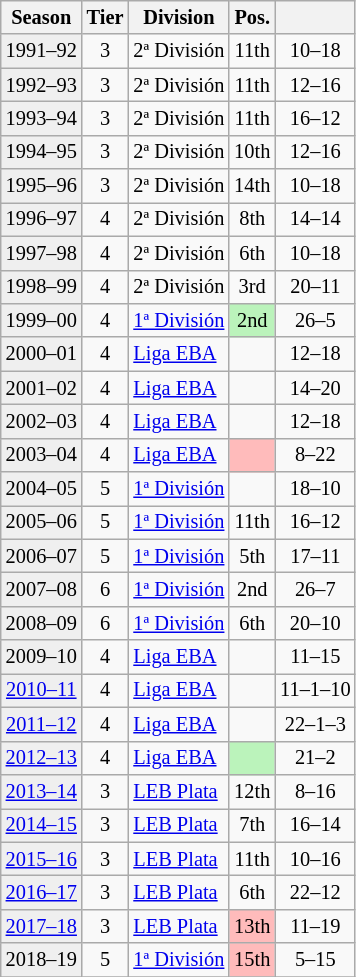<table class="wikitable" style="font-size:85%; text-align:center">
<tr>
<th>Season</th>
<th>Tier</th>
<th>Division</th>
<th>Pos.</th>
<th></th>
</tr>
<tr>
<td bgcolor=#efefef>1991–92</td>
<td>3</td>
<td align=left>2ª División</td>
<td>11th</td>
<td>10–18</td>
</tr>
<tr>
<td bgcolor=#efefef>1992–93</td>
<td>3</td>
<td align=left>2ª División</td>
<td>11th</td>
<td>12–16</td>
</tr>
<tr>
<td bgcolor=#efefef>1993–94</td>
<td>3</td>
<td align=left>2ª División</td>
<td>11th</td>
<td>16–12</td>
</tr>
<tr>
<td bgcolor=#efefef>1994–95</td>
<td>3</td>
<td align=left>2ª División</td>
<td>10th</td>
<td>12–16</td>
</tr>
<tr>
<td bgcolor=#efefef>1995–96</td>
<td>3</td>
<td align=left>2ª División</td>
<td>14th</td>
<td>10–18</td>
</tr>
<tr>
<td bgcolor=#efefef>1996–97</td>
<td>4</td>
<td align=left>2ª División</td>
<td>8th</td>
<td>14–14</td>
</tr>
<tr>
<td bgcolor=#efefef>1997–98</td>
<td>4</td>
<td align=left>2ª División</td>
<td>6th</td>
<td>10–18</td>
</tr>
<tr>
<td bgcolor=#efefef>1998–99</td>
<td>4</td>
<td align=left>2ª División</td>
<td>3rd</td>
<td>20–11</td>
</tr>
<tr>
<td bgcolor=#efefef>1999–00</td>
<td>4</td>
<td align=left><a href='#'>1ª División</a></td>
<td bgcolor=#BBF3BB>2nd</td>
<td>26–5</td>
</tr>
<tr>
<td bgcolor=#efefef>2000–01</td>
<td>4</td>
<td align=left><a href='#'>Liga EBA</a></td>
<td></td>
<td>12–18</td>
</tr>
<tr>
<td bgcolor=#efefef>2001–02</td>
<td>4</td>
<td align=left><a href='#'>Liga EBA</a></td>
<td></td>
<td>14–20</td>
</tr>
<tr>
<td bgcolor=#efefef>2002–03</td>
<td>4</td>
<td align=left><a href='#'>Liga EBA</a></td>
<td></td>
<td>12–18</td>
</tr>
<tr>
<td bgcolor=#efefef>2003–04</td>
<td>4</td>
<td align=left><a href='#'>Liga EBA</a></td>
<td bgcolor=#FFBBBB></td>
<td>8–22</td>
</tr>
<tr>
<td bgcolor=#efefef>2004–05</td>
<td>5</td>
<td align=left><a href='#'>1ª División</a></td>
<td></td>
<td>18–10</td>
</tr>
<tr>
<td bgcolor=#efefef>2005–06</td>
<td>5</td>
<td align=left><a href='#'>1ª División</a></td>
<td>11th</td>
<td>16–12</td>
</tr>
<tr>
<td bgcolor=#efefef>2006–07</td>
<td>5</td>
<td align=left><a href='#'>1ª División</a></td>
<td>5th</td>
<td>17–11</td>
</tr>
<tr>
<td bgcolor=#efefef>2007–08</td>
<td>6</td>
<td align=left><a href='#'>1ª División</a></td>
<td>2nd</td>
<td>26–7</td>
</tr>
<tr>
<td bgcolor=#efefef>2008–09</td>
<td>6</td>
<td align=left><a href='#'>1ª División</a></td>
<td>6th</td>
<td>20–10</td>
</tr>
<tr>
<td bgcolor=#efefef>2009–10</td>
<td>4</td>
<td align=left><a href='#'>Liga EBA</a></td>
<td></td>
<td>11–15</td>
</tr>
<tr>
<td bgcolor=#efefef><a href='#'>2010–11</a></td>
<td>4</td>
<td align=left><a href='#'>Liga EBA</a></td>
<td></td>
<td>11–1–10</td>
</tr>
<tr>
<td bgcolor=#efefef><a href='#'>2011–12</a></td>
<td>4</td>
<td align=left><a href='#'>Liga EBA</a></td>
<td></td>
<td>22–1–3</td>
</tr>
<tr>
<td bgcolor=#efefef><a href='#'>2012–13</a></td>
<td>4</td>
<td align=left><a href='#'>Liga EBA</a></td>
<td bgcolor=#BBF3BB></td>
<td>21–2</td>
</tr>
<tr>
<td bgcolor=#efefef><a href='#'>2013–14</a></td>
<td>3</td>
<td align=left><a href='#'>LEB Plata</a></td>
<td>12th</td>
<td>8–16</td>
</tr>
<tr>
<td bgcolor=#efefef><a href='#'>2014–15</a></td>
<td>3</td>
<td align=left><a href='#'>LEB Plata</a></td>
<td>7th</td>
<td>16–14</td>
</tr>
<tr>
<td bgcolor=#efefef><a href='#'>2015–16</a></td>
<td>3</td>
<td align=left><a href='#'>LEB Plata</a></td>
<td>11th</td>
<td>10–16</td>
</tr>
<tr>
<td bgcolor=#efefef><a href='#'>2016–17</a></td>
<td>3</td>
<td align=left><a href='#'>LEB Plata</a></td>
<td>6th</td>
<td>22–12</td>
</tr>
<tr>
<td bgcolor=#efefef><a href='#'>2017–18</a></td>
<td>3</td>
<td align=left><a href='#'>LEB Plata</a></td>
<td bgcolor=#FFBBBB>13th</td>
<td>11–19</td>
</tr>
<tr>
<td bgcolor=#efefef>2018–19</td>
<td>5</td>
<td align=left><a href='#'>1ª División</a></td>
<td bgcolor=#FFBBBB>15th</td>
<td>5–15</td>
</tr>
<tr>
</tr>
</table>
